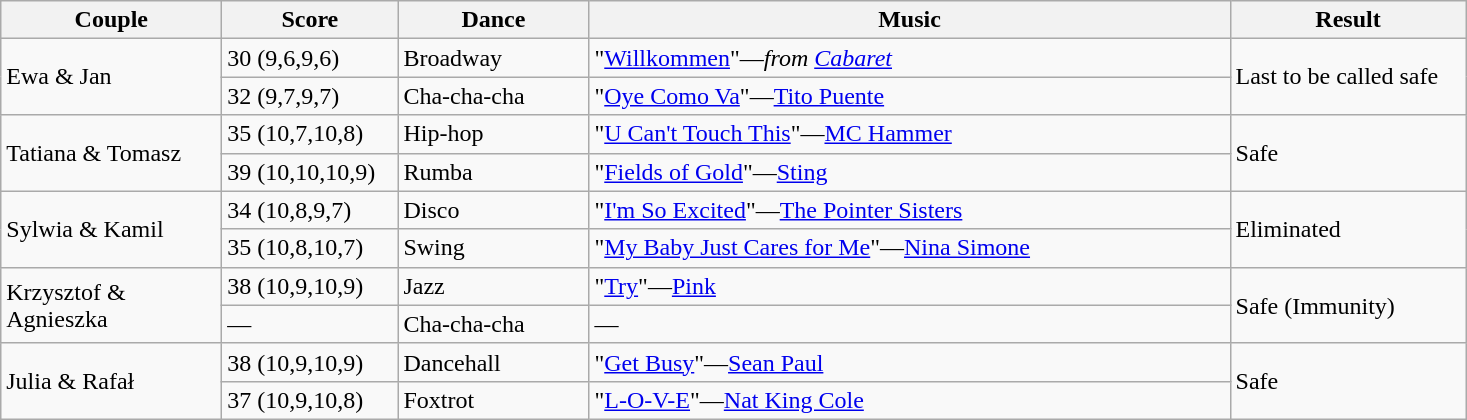<table class="wikitable">
<tr>
<th width="140">Couple</th>
<th width="110">Score</th>
<th width="120">Dance</th>
<th width="420">Music</th>
<th width="150">Result</th>
</tr>
<tr>
<td rowspan="2">Ewa & Jan</td>
<td>30 (9,6,9,6)</td>
<td>Broadway</td>
<td>"<a href='#'>Willkommen</a>"—<em>from <a href='#'>Cabaret</a></em></td>
<td rowspan="2">Last to be called safe</td>
</tr>
<tr>
<td>32 (9,7,9,7)</td>
<td>Cha-cha-cha</td>
<td>"<a href='#'>Oye Como Va</a>"—<a href='#'>Tito Puente</a></td>
</tr>
<tr>
<td rowspan="2">Tatiana & Tomasz</td>
<td>35 (10,7,10,8)</td>
<td>Hip-hop</td>
<td>"<a href='#'>U Can't Touch This</a>"—<a href='#'>MC Hammer</a></td>
<td rowspan="2">Safe</td>
</tr>
<tr>
<td>39 (10,10,10,9)</td>
<td>Rumba</td>
<td>"<a href='#'>Fields of Gold</a>"—<a href='#'>Sting</a></td>
</tr>
<tr>
<td rowspan="2">Sylwia & Kamil</td>
<td>34 (10,8,9,7)</td>
<td>Disco</td>
<td>"<a href='#'>I'm So Excited</a>"—<a href='#'>The Pointer Sisters</a></td>
<td rowspan="2">Eliminated</td>
</tr>
<tr>
<td>35 (10,8,10,7)</td>
<td>Swing</td>
<td>"<a href='#'>My Baby Just Cares for Me</a>"—<a href='#'>Nina Simone</a></td>
</tr>
<tr>
<td rowspan="2">Krzysztof & Agnieszka</td>
<td>38 (10,9,10,9)</td>
<td>Jazz</td>
<td>"<a href='#'>Try</a>"—<a href='#'>Pink</a></td>
<td rowspan="2">Safe (Immunity)</td>
</tr>
<tr>
<td>—</td>
<td>Cha-cha-cha</td>
<td>—</td>
</tr>
<tr>
<td rowspan="2">Julia & Rafał</td>
<td>38 (10,9,10,9)</td>
<td>Dancehall</td>
<td>"<a href='#'>Get Busy</a>"—<a href='#'>Sean Paul</a></td>
<td rowspan="2">Safe</td>
</tr>
<tr>
<td>37 (10,9,10,8)</td>
<td>Foxtrot</td>
<td>"<a href='#'>L-O-V-E</a>"—<a href='#'>Nat King Cole</a></td>
</tr>
</table>
